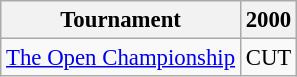<table class="wikitable" style="font-size:95%;text-align:center;">
<tr>
<th>Tournament</th>
<th>2000</th>
</tr>
<tr>
<td align=left><a href='#'>The Open Championship</a></td>
<td>CUT</td>
</tr>
</table>
